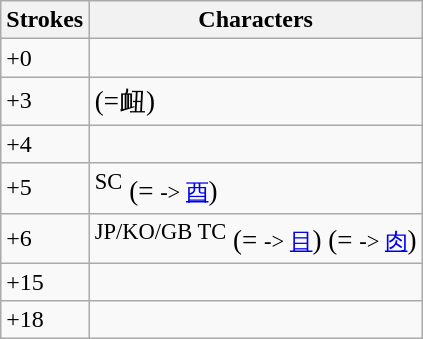<table class="wikitable">
<tr>
<th>Strokes</th>
<th>Characters</th>
</tr>
<tr>
<td>+0</td>
<td style="font-size: large;"></td>
</tr>
<tr>
<td>+3</td>
<td style="font-size: large;">  (=衄)</td>
</tr>
<tr>
<td>+4</td>
<td style="font-size: large;"> </td>
</tr>
<tr>
<td>+5</td>
<td style="font-size: large;"><sup>SC</sup> (= <small>-> <a href='#'>酉</a></small>)</td>
</tr>
<tr>
<td>+6</td>
<td style="font-size: large;"><sup>JP/KO/GB TC</sup> (= <small>-> <a href='#'>目</a></small>)  (= <small>-> <a href='#'>肉</a></small>)  </td>
</tr>
<tr>
<td>+15</td>
<td style="font-size: large;"></td>
</tr>
<tr>
<td>+18</td>
<td style="font-size: large;"></td>
</tr>
</table>
